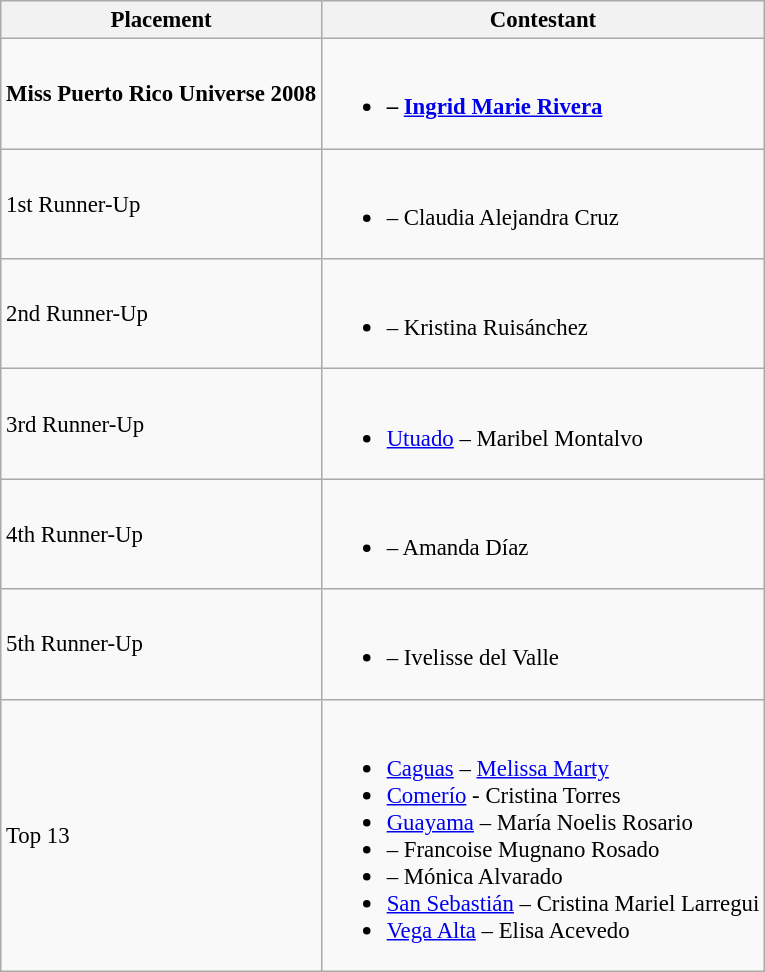<table class="wikitable sortable" style="font-size: 95%;">
<tr>
<th>Placement</th>
<th>Contestant</th>
</tr>
<tr>
<td><strong>Miss Puerto Rico Universe 2008</strong></td>
<td><br><ul><li><strong> – <a href='#'>Ingrid Marie Rivera</a></strong></li></ul></td>
</tr>
<tr>
<td>1st Runner-Up</td>
<td><br><ul><li> – Claudia Alejandra Cruz</li></ul></td>
</tr>
<tr>
<td>2nd Runner-Up</td>
<td><br><ul><li> – Kristina Ruisánchez</li></ul></td>
</tr>
<tr>
<td>3rd Runner-Up</td>
<td><br><ul><li> <a href='#'>Utuado</a> – Maribel Montalvo</li></ul></td>
</tr>
<tr>
<td>4th Runner-Up</td>
<td><br><ul><li> – Amanda Díaz</li></ul></td>
</tr>
<tr>
<td>5th Runner-Up</td>
<td><br><ul><li> – Ivelisse del Valle</li></ul></td>
</tr>
<tr>
<td>Top 13</td>
<td><br><ul><li> <a href='#'>Caguas</a> – <a href='#'>Melissa Marty</a></li><li> <a href='#'>Comerío</a> - Cristina Torres</li><li> <a href='#'>Guayama</a> – María Noelis Rosario</li><li> – Francoise Mugnano Rosado</li><li> – Mónica Alvarado</li><li> <a href='#'>San Sebastián</a> – Cristina Mariel Larregui</li><li> <a href='#'>Vega Alta</a> – Elisa Acevedo</li></ul></td>
</tr>
</table>
